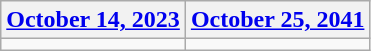<table class=wikitable>
<tr>
<th><a href='#'>October 14, 2023</a></th>
<th><a href='#'>October 25, 2041</a></th>
</tr>
<tr>
<td></td>
<td></td>
</tr>
</table>
